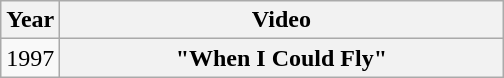<table class="wikitable plainrowheaders">
<tr>
<th>Year</th>
<th style="width:18em;">Video</th>
</tr>
<tr>
<td>1997</td>
<th scope="row">"When I Could Fly"</th>
</tr>
</table>
